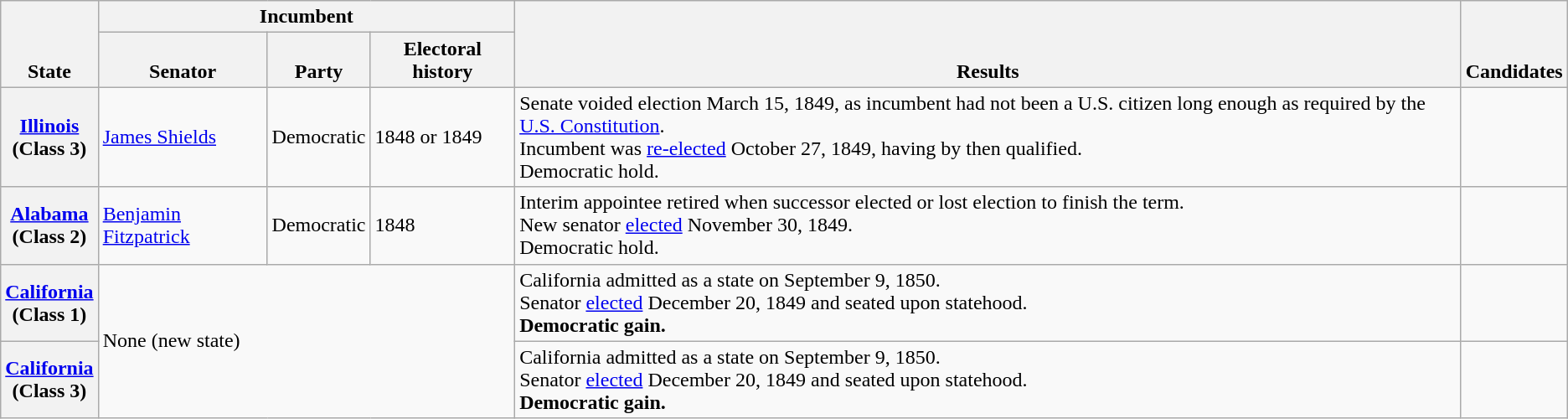<table class=wikitable>
<tr valign=bottom>
<th rowspan=2>State</th>
<th colspan=3>Incumbent</th>
<th rowspan=2>Results</th>
<th rowspan=2>Candidates</th>
</tr>
<tr valign=bottom>
<th>Senator</th>
<th>Party</th>
<th>Electoral history</th>
</tr>
<tr>
<th><a href='#'>Illinois</a><br>(Class 3)</th>
<td><a href='#'>James Shields</a></td>
<td>Democratic</td>
<td>1848 or 1849</td>
<td>Senate voided election March 15, 1849, as incumbent had not been a U.S. citizen long enough as required by the <a href='#'>U.S. Constitution</a>.<br>Incumbent was <a href='#'>re-elected</a> October 27, 1849, having by then qualified.<br>Democratic hold.</td>
<td nowrap></td>
</tr>
<tr>
<th><a href='#'>Alabama</a><br>(Class 2)</th>
<td><a href='#'>Benjamin Fitzpatrick</a></td>
<td>Democratic</td>
<td nowrap>1848 </td>
<td>Interim appointee retired when successor elected or lost election to finish the term.<br>New senator <a href='#'>elected</a> November 30, 1849.<br>Democratic hold.</td>
<td nowrap></td>
</tr>
<tr>
<th><a href='#'>California</a><br>(Class 1)</th>
<td colspan=3 rowspan=2>None (new state)</td>
<td>California admitted as a state on September 9, 1850.<br>Senator <a href='#'>elected</a> December 20, 1849 and seated upon statehood.<br><strong>Democratic gain.</strong></td>
<td nowrap></td>
</tr>
<tr>
<th><a href='#'>California</a><br>(Class 3)</th>
<td>California admitted as a state on September 9, 1850.<br>Senator <a href='#'>elected</a> December 20, 1849 and seated upon statehood.<br><strong>Democratic gain.</strong></td>
<td nowrap></td>
</tr>
</table>
